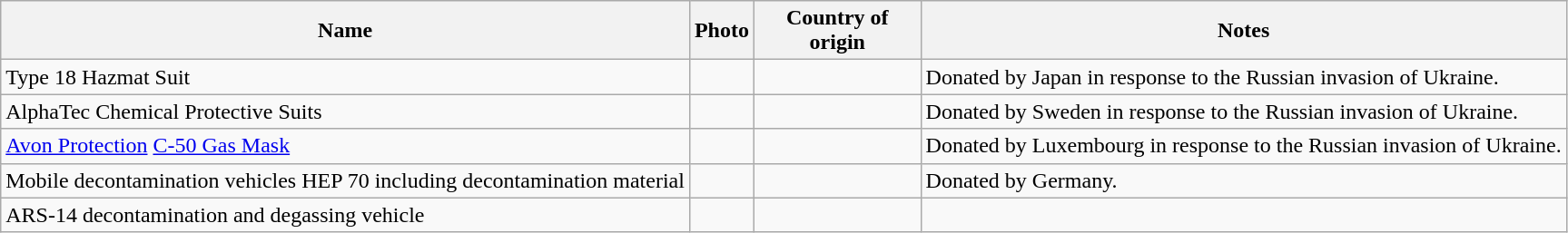<table class="wikitable">
<tr>
<th>Name</th>
<th>Photo</th>
<th style="width:115px;">Country of origin</th>
<th>Notes</th>
</tr>
<tr>
<td>Type 18 Hazmat Suit</td>
<td></td>
<td></td>
<td>Donated by Japan in response to the Russian invasion of Ukraine.</td>
</tr>
<tr>
<td>AlphaTec Chemical Protective Suits</td>
<td></td>
<td></td>
<td>Donated by Sweden in response to the Russian invasion of Ukraine.</td>
</tr>
<tr>
<td><a href='#'>Avon Protection</a> <a href='#'>C-50 Gas Mask</a></td>
<td></td>
<td></td>
<td>Donated by Luxembourg in response to the Russian invasion of Ukraine.</td>
</tr>
<tr>
<td>Mobile decontamination vehicles HEP 70 including decontamination material</td>
<td></td>
<td></td>
<td>Donated by Germany.</td>
</tr>
<tr>
<td>ARS-14 decontamination and degassing vehicle</td>
<td></td>
<td></td>
<td></td>
</tr>
</table>
